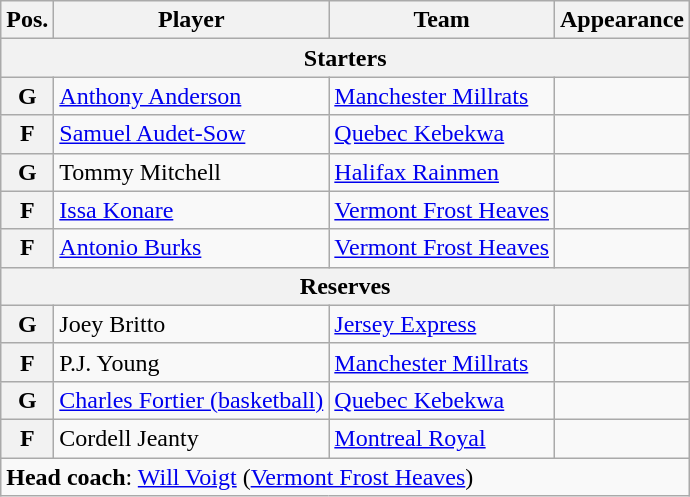<table class="wikitable">
<tr>
<th>Pos.</th>
<th>Player</th>
<th>Team</th>
<th>Appearance</th>
</tr>
<tr>
<th colspan="4">Starters</th>
</tr>
<tr>
<th>G</th>
<td><a href='#'>Anthony Anderson</a></td>
<td><a href='#'>Manchester Millrats</a></td>
<td></td>
</tr>
<tr>
<th>F</th>
<td><a href='#'>Samuel Audet-Sow</a></td>
<td><a href='#'>Quebec Kebekwa</a></td>
<td></td>
</tr>
<tr>
<th>G</th>
<td>Tommy Mitchell</td>
<td><a href='#'>Halifax Rainmen</a></td>
<td></td>
</tr>
<tr>
<th>F</th>
<td><a href='#'>Issa Konare</a></td>
<td><a href='#'>Vermont Frost Heaves</a></td>
<td></td>
</tr>
<tr>
<th>F</th>
<td><a href='#'>Antonio Burks</a></td>
<td><a href='#'>Vermont Frost Heaves</a></td>
<td></td>
</tr>
<tr>
<th colspan="4">Reserves</th>
</tr>
<tr>
<th>G</th>
<td>Joey Britto</td>
<td><a href='#'>Jersey Express</a></td>
<td></td>
</tr>
<tr>
<th>F</th>
<td>P.J. Young</td>
<td><a href='#'>Manchester Millrats</a></td>
<td></td>
</tr>
<tr>
<th>G</th>
<td><a href='#'>Charles Fortier (basketball)</a></td>
<td><a href='#'>Quebec Kebekwa</a></td>
<td></td>
</tr>
<tr>
<th>F</th>
<td>Cordell Jeanty</td>
<td><a href='#'>Montreal Royal</a></td>
<td></td>
</tr>
<tr>
<td colspan="4"><strong>Head coach</strong>: <a href='#'>Will Voigt</a> (<a href='#'>Vermont Frost Heaves</a>)</td>
</tr>
</table>
